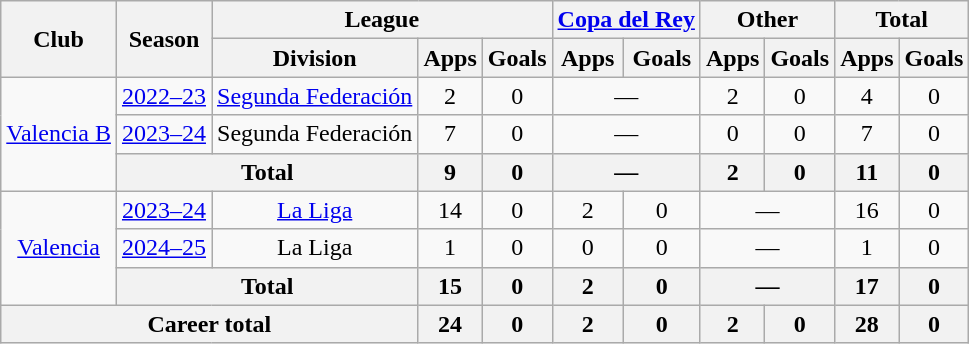<table class=wikitable style=text-align:center>
<tr>
<th rowspan="2">Club</th>
<th rowspan="2">Season</th>
<th colspan="3">League</th>
<th colspan="2"><a href='#'>Copa del Rey</a></th>
<th colspan="2">Other</th>
<th colspan="2">Total</th>
</tr>
<tr>
<th>Division</th>
<th>Apps</th>
<th>Goals</th>
<th>Apps</th>
<th>Goals</th>
<th>Apps</th>
<th>Goals</th>
<th>Apps</th>
<th>Goals</th>
</tr>
<tr>
<td rowspan="3"><a href='#'>Valencia B</a></td>
<td><a href='#'>2022–23</a></td>
<td><a href='#'>Segunda Federación</a></td>
<td>2</td>
<td>0</td>
<td colspan="2">—</td>
<td>2</td>
<td>0</td>
<td>4</td>
<td>0</td>
</tr>
<tr>
<td><a href='#'>2023–24</a></td>
<td>Segunda Federación</td>
<td>7</td>
<td>0</td>
<td colspan="2">—</td>
<td>0</td>
<td>0</td>
<td>7</td>
<td>0</td>
</tr>
<tr>
<th colspan="2">Total</th>
<th>9</th>
<th>0</th>
<th colspan="2">—</th>
<th>2</th>
<th>0</th>
<th>11</th>
<th>0</th>
</tr>
<tr>
<td rowspan="3"><a href='#'>Valencia</a></td>
<td><a href='#'>2023–24</a></td>
<td><a href='#'>La Liga</a></td>
<td>14</td>
<td>0</td>
<td>2</td>
<td>0</td>
<td colspan="2">—</td>
<td>16</td>
<td>0</td>
</tr>
<tr>
<td><a href='#'>2024–25</a></td>
<td>La Liga</td>
<td>1</td>
<td>0</td>
<td>0</td>
<td>0</td>
<td colspan="2">—</td>
<td>1</td>
<td>0</td>
</tr>
<tr>
<th colspan="2">Total</th>
<th>15</th>
<th>0</th>
<th>2</th>
<th>0</th>
<th colspan="2">—</th>
<th>17</th>
<th>0</th>
</tr>
<tr>
<th colspan="3">Career total</th>
<th>24</th>
<th>0</th>
<th>2</th>
<th>0</th>
<th>2</th>
<th>0</th>
<th>28</th>
<th>0</th>
</tr>
</table>
